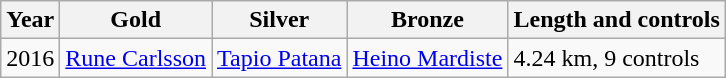<table class="wikitable">
<tr>
<th>Year</th>
<th>Gold</th>
<th>Silver</th>
<th>Bronze</th>
<th>Length and controls</th>
</tr>
<tr>
<td>2016</td>
<td> <a href='#'>Rune Carlsson</a></td>
<td> <a href='#'>Tapio Patana</a></td>
<td> <a href='#'>Heino Mardiste</a></td>
<td>4.24 km, 9 controls</td>
</tr>
</table>
